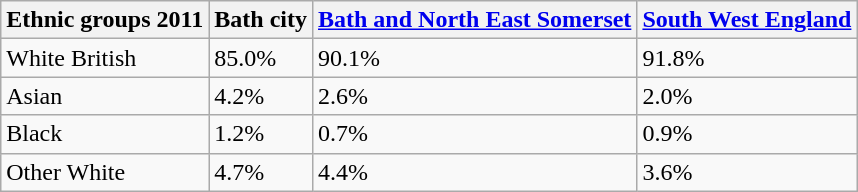<table class="wikitable sortable">
<tr>
<th>Ethnic groups 2011</th>
<th>Bath city</th>
<th><a href='#'>Bath and North East Somerset</a></th>
<th><a href='#'>South West England</a></th>
</tr>
<tr>
<td>White British</td>
<td>85.0%</td>
<td>90.1%</td>
<td>91.8%</td>
</tr>
<tr>
<td>Asian</td>
<td>4.2%</td>
<td>2.6%</td>
<td>2.0%</td>
</tr>
<tr>
<td>Black</td>
<td>1.2%</td>
<td>0.7%</td>
<td>0.9%</td>
</tr>
<tr>
<td>Other White</td>
<td>4.7%</td>
<td>4.4%</td>
<td>3.6%</td>
</tr>
</table>
